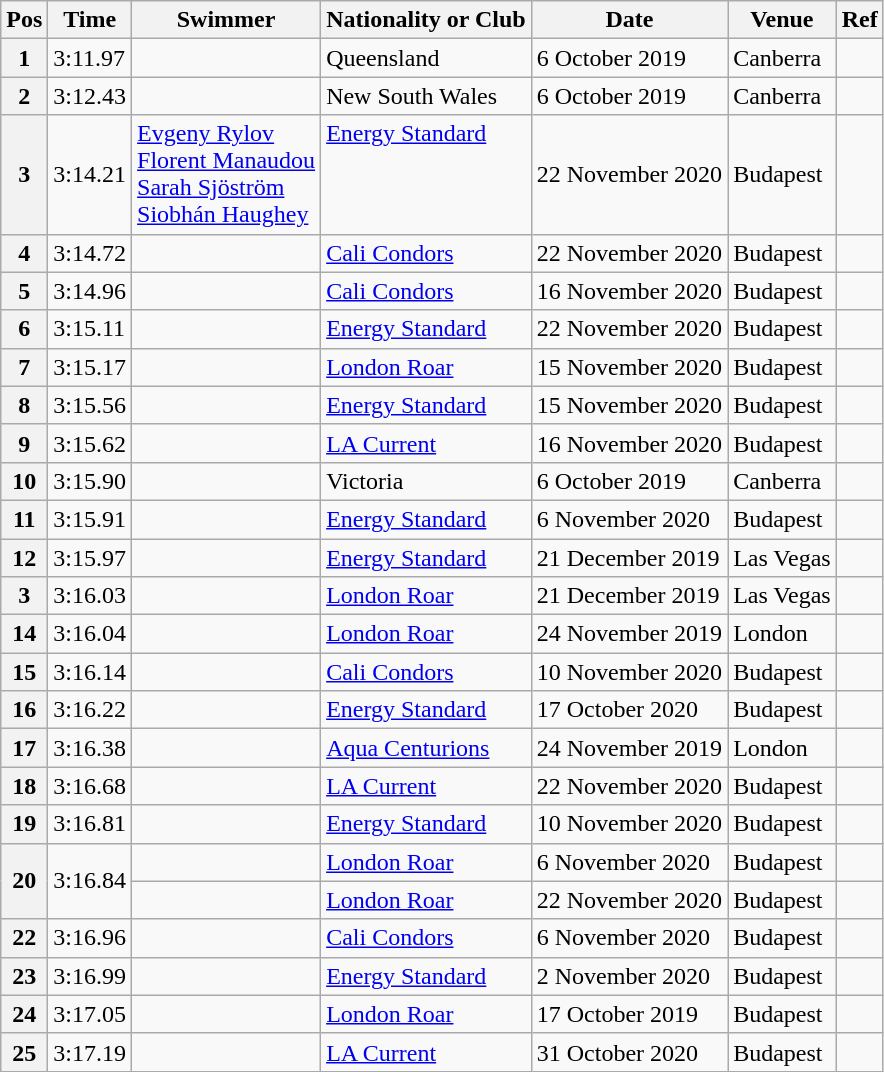<table class="wikitable">
<tr>
<th>Pos</th>
<th>Time</th>
<th>Swimmer</th>
<th>Nationality or Club</th>
<th>Date</th>
<th>Venue</th>
<th>Ref</th>
</tr>
<tr>
<th>1</th>
<td>3:11.97</td>
<td></td>
<td>Queensland<br></td>
<td>6 October 2019</td>
<td>Canberra</td>
<td></td>
</tr>
<tr>
<th>2</th>
<td>3:12.43</td>
<td></td>
<td>New South Wales<br></td>
<td>6 October 2019</td>
<td>Canberra</td>
<td></td>
</tr>
<tr>
<th>3</th>
<td>3:14.21</td>
<td><a href='#'>Evgeny Rylov</a><br><a href='#'>Florent Manaudou</a><br><a href='#'>Sarah Sjöström</a><br><a href='#'>Siobhán Haughey</a></td>
<td><a href='#'>Energy Standard</a><br><br><br><br></td>
<td>22 November 2020</td>
<td>Budapest</td>
<td></td>
</tr>
<tr>
<th>4</th>
<td>3:14.72</td>
<td></td>
<td><a href='#'>Cali Condors</a></td>
<td>22 November 2020</td>
<td>Budapest</td>
<td></td>
</tr>
<tr>
<th>5</th>
<td>3:14.96</td>
<td></td>
<td><a href='#'>Cali Condors</a></td>
<td>16 November 2020</td>
<td>Budapest</td>
<td></td>
</tr>
<tr>
<th>6</th>
<td>3:15.11</td>
<td></td>
<td><a href='#'>Energy Standard</a></td>
<td>22 November 2020</td>
<td>Budapest</td>
<td></td>
</tr>
<tr>
<th>7</th>
<td>3:15.17</td>
<td></td>
<td><a href='#'>London Roar</a></td>
<td>15 November 2020</td>
<td>Budapest</td>
<td></td>
</tr>
<tr>
<th>8</th>
<td>3:15.56</td>
<td></td>
<td><a href='#'>Energy Standard</a></td>
<td>15 November 2020</td>
<td>Budapest</td>
<td></td>
</tr>
<tr>
<th>9</th>
<td>3:15.62</td>
<td></td>
<td><a href='#'>LA Current</a></td>
<td>16 November 2020</td>
<td>Budapest</td>
<td></td>
</tr>
<tr>
<th>10</th>
<td>3:15.90</td>
<td></td>
<td>Victoria<br></td>
<td>6 October 2019</td>
<td>Canberra</td>
<td></td>
</tr>
<tr>
<th>11</th>
<td>3:15.91</td>
<td></td>
<td><a href='#'>Energy Standard</a></td>
<td>6 November 2020</td>
<td>Budapest</td>
<td></td>
</tr>
<tr>
<th>12</th>
<td>3:15.97</td>
<td></td>
<td><a href='#'>Energy Standard</a></td>
<td>21 December 2019</td>
<td>Las Vegas</td>
<td></td>
</tr>
<tr>
<th>3</th>
<td>3:16.03</td>
<td></td>
<td><a href='#'>London Roar</a></td>
<td>21 December 2019</td>
<td>Las Vegas</td>
<td></td>
</tr>
<tr>
<th>14</th>
<td>3:16.04</td>
<td></td>
<td><a href='#'>London Roar</a></td>
<td>24 November 2019</td>
<td>London</td>
<td></td>
</tr>
<tr>
<th>15</th>
<td>3:16.14</td>
<td></td>
<td><a href='#'>Cali Condors</a></td>
<td>10 November 2020</td>
<td>Budapest</td>
<td></td>
</tr>
<tr>
<th>16</th>
<td>3:16.22</td>
<td></td>
<td><a href='#'>Energy Standard</a></td>
<td>17 October 2020</td>
<td>Budapest</td>
<td></td>
</tr>
<tr>
<th>17</th>
<td>3:16.38</td>
<td></td>
<td><a href='#'>Aqua Centurions</a></td>
<td>24 November 2019</td>
<td>London</td>
<td></td>
</tr>
<tr>
<th>18</th>
<td>3:16.68</td>
<td></td>
<td><a href='#'>LA Current</a></td>
<td>22 November 2020</td>
<td>Budapest</td>
<td></td>
</tr>
<tr>
<th>19</th>
<td>3:16.81</td>
<td></td>
<td><a href='#'>Energy Standard</a></td>
<td>10 November 2020</td>
<td>Budapest</td>
<td></td>
</tr>
<tr>
<th rowspan=2>20</th>
<td rowspan=2>3:16.84</td>
<td></td>
<td><a href='#'>London Roar</a></td>
<td>6 November 2020</td>
<td>Budapest</td>
<td></td>
</tr>
<tr>
<td></td>
<td><a href='#'>London Roar</a></td>
<td>22 November 2020</td>
<td>Budapest</td>
<td></td>
</tr>
<tr>
<th>22</th>
<td>3:16.96</td>
<td></td>
<td><a href='#'>Cali Condors</a></td>
<td>6 November 2020</td>
<td>Budapest</td>
<td></td>
</tr>
<tr>
<th>23</th>
<td>3:16.99</td>
<td></td>
<td><a href='#'>Energy Standard</a></td>
<td>2 November 2020</td>
<td>Budapest</td>
<td></td>
</tr>
<tr>
<th>24</th>
<td>3:17.05</td>
<td></td>
<td><a href='#'>London Roar</a></td>
<td>17 October 2019</td>
<td>Budapest</td>
<td></td>
</tr>
<tr>
<th>25</th>
<td>3:17.19</td>
<td></td>
<td><a href='#'>LA Current</a></td>
<td>31 October 2020</td>
<td>Budapest</td>
<td></td>
</tr>
</table>
